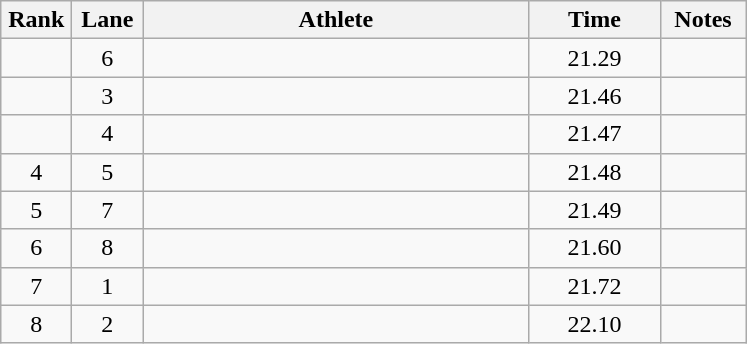<table class="wikitable sortable" style="text-align:center">
<tr>
<th width=40>Rank</th>
<th width=40>Lane</th>
<th width=250>Athlete</th>
<th width=80>Time</th>
<th width=50>Notes</th>
</tr>
<tr>
<td></td>
<td>6</td>
<td align=left></td>
<td>21.29</td>
<td></td>
</tr>
<tr>
<td></td>
<td>3</td>
<td align=left></td>
<td>21.46</td>
<td></td>
</tr>
<tr>
<td></td>
<td>4</td>
<td align=left></td>
<td>21.47</td>
<td></td>
</tr>
<tr>
<td>4</td>
<td>5</td>
<td align=left></td>
<td>21.48</td>
<td></td>
</tr>
<tr>
<td>5</td>
<td>7</td>
<td align=left></td>
<td>21.49</td>
<td></td>
</tr>
<tr>
<td>6</td>
<td>8</td>
<td align=left></td>
<td>21.60</td>
<td></td>
</tr>
<tr>
<td>7</td>
<td>1</td>
<td align=left></td>
<td>21.72</td>
<td></td>
</tr>
<tr>
<td>8</td>
<td>2</td>
<td align=left></td>
<td>22.10</td>
<td></td>
</tr>
</table>
